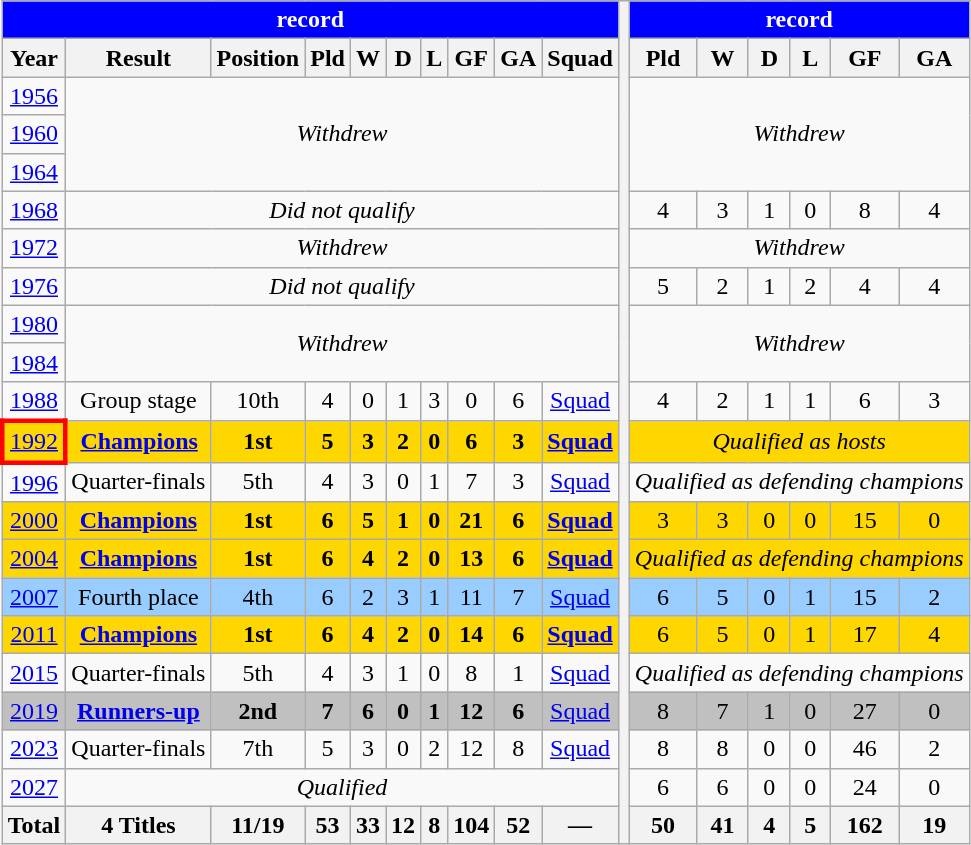<table class="wikitable" style="text-align: center;">
<tr>
<th colspan="10"style=background:blue;color:white><a href='#'></a> record</th>
<th rowspan="27"></th>
<th colspan="6"style=background:blue;color:white><a href='#'></a> record</th>
</tr>
<tr>
<th>Year</th>
<th>Result</th>
<th>Position</th>
<th>Pld</th>
<th>W</th>
<th>D</th>
<th>L</th>
<th>GF</th>
<th>GA</th>
<th>Squad</th>
<th>Pld</th>
<th>W</th>
<th>D</th>
<th>L</th>
<th>GF</th>
<th>GA</th>
</tr>
<tr>
<td> <a href='#'>1956</a></td>
<td rowspan="3" colspan="9"><em>Withdrew</em></td>
<td rowspan="3" colspan="9"><em>Withdrew</em></td>
</tr>
<tr>
<td> <a href='#'>1960</a></td>
</tr>
<tr>
<td> <a href='#'>1964</a></td>
</tr>
<tr>
<td> <a href='#'>1968</a></td>
<td colspan="9"><em>Did not qualify</em></td>
<td>4</td>
<td>3</td>
<td>1</td>
<td>0</td>
<td>8</td>
<td>4</td>
</tr>
<tr>
<td> <a href='#'>1972</a></td>
<td colspan="9"><em>Withdrew</em></td>
<td colspan="6"><em>Withdrew</em></td>
</tr>
<tr>
<td> <a href='#'>1976</a></td>
<td colspan="9"><em>Did not qualify</em></td>
<td>5</td>
<td>2</td>
<td>1</td>
<td>2</td>
<td>4</td>
<td>4</td>
</tr>
<tr>
<td> <a href='#'>1980</a></td>
<td rowspan="2" colspan="9"><em>Withdrew</em></td>
<td rowspan="2" colspan="6"><em>Withdrew</em></td>
</tr>
<tr>
<td> <a href='#'>1984</a></td>
</tr>
<tr>
<td> <a href='#'>1988</a></td>
<td>Group stage</td>
<td>10th</td>
<td>4</td>
<td>0</td>
<td>1</td>
<td>3</td>
<td>0</td>
<td>6</td>
<td><a href='#'>Squad</a></td>
<td>4</td>
<td>2</td>
<td>1</td>
<td>1</td>
<td>6</td>
<td>3</td>
</tr>
<tr style="background:gold;">
<td style="border: 3px solid red"> <a href='#'>1992</a></td>
<td><strong><a href='#'>Champions</a> </strong></td>
<td><strong>1st</strong></td>
<td><strong>5</strong></td>
<td><strong>3</strong></td>
<td><strong>2</strong></td>
<td><strong>0</strong></td>
<td><strong>6</strong></td>
<td><strong>3</strong></td>
<td><strong><a href='#'>Squad</a></strong></td>
<td colspan=6><em>Qualified as hosts</em></td>
</tr>
<tr>
<td> <a href='#'>1996</a></td>
<td>Quarter-finals</td>
<td>5th</td>
<td>4</td>
<td>3</td>
<td>0</td>
<td>1</td>
<td>7</td>
<td>3</td>
<td><a href='#'>Squad</a></td>
<td colspan=6><em>Qualified as defending champions</em></td>
</tr>
<tr style="background:gold;">
<td> <a href='#'>2000</a></td>
<td><strong><a href='#'>Champions</a></strong></td>
<td><strong>1st</strong></td>
<td><strong>6</strong></td>
<td><strong>5</strong></td>
<td><strong>1</strong></td>
<td><strong>0</strong></td>
<td><strong>21</strong></td>
<td><strong>6</strong></td>
<td><strong><a href='#'>Squad</a></strong></td>
<td>3</td>
<td>3</td>
<td>0</td>
<td>0</td>
<td>15</td>
<td>0</td>
</tr>
<tr style="background:gold;">
<td> <a href='#'>2004</a></td>
<td><strong><a href='#'>Champions</a></strong></td>
<td><strong>1st</strong></td>
<td><strong>6</strong></td>
<td><strong>4</strong></td>
<td><strong>2</strong></td>
<td><strong>0</strong></td>
<td><strong>13</strong></td>
<td><strong>6</strong></td>
<td><strong><a href='#'>Squad</a></strong></td>
<td colspan=6><em>Qualified as defending champions</em></td>
</tr>
<tr style="background:#9acdff;">
<td>    <a href='#'>2007</a></td>
<td>Fourth place</td>
<td>4th</td>
<td>6</td>
<td>2</td>
<td>3</td>
<td>1</td>
<td>11</td>
<td>7</td>
<td><a href='#'>Squad</a></td>
<td>6</td>
<td>5</td>
<td>0</td>
<td>1</td>
<td>15</td>
<td>2</td>
</tr>
<tr style="background:gold;">
<td> <a href='#'>2011</a></td>
<td><strong><a href='#'>Champions</a></strong></td>
<td><strong>1st</strong></td>
<td><strong>6</strong></td>
<td><strong>4</strong></td>
<td><strong>2</strong></td>
<td><strong>0</strong></td>
<td><strong>14</strong></td>
<td><strong>6</strong></td>
<td><strong><a href='#'>Squad</a></strong></td>
<td>6</td>
<td>5</td>
<td>0</td>
<td>1</td>
<td>17</td>
<td>4</td>
</tr>
<tr>
<td> <a href='#'>2015</a></td>
<td>Quarter-finals</td>
<td>5th</td>
<td>4</td>
<td>3</td>
<td>1</td>
<td>0</td>
<td>8</td>
<td>1</td>
<td><a href='#'>Squad</a></td>
<td colspan=6><em>Qualified as defending champions</em></td>
</tr>
<tr style="background:silver;">
<td> <a href='#'>2019</a></td>
<td><strong><a href='#'>Runners-up</a></strong></td>
<td><strong>2nd</strong></td>
<td><strong>7</strong></td>
<td><strong>6</strong></td>
<td><strong>0</strong></td>
<td><strong>1</strong></td>
<td><strong>12</strong></td>
<td><strong>6</strong></td>
<td><a href='#'>Squad</a></td>
<td>8</td>
<td>7</td>
<td>1</td>
<td>0</td>
<td>27</td>
<td>0</td>
</tr>
<tr>
<td> <a href='#'>2023</a></td>
<td>Quarter-finals</td>
<td>7th</td>
<td>5</td>
<td>3</td>
<td>0</td>
<td>2</td>
<td>12</td>
<td>8</td>
<td><a href='#'>Squad</a></td>
<td>8</td>
<td>8</td>
<td>0</td>
<td>0</td>
<td>46</td>
<td>2</td>
</tr>
<tr>
<td> <a href='#'>2027</a></td>
<td colspan="9"><em>Qualified</em></td>
<td>6</td>
<td>6</td>
<td>0</td>
<td>0</td>
<td>24</td>
<td>0</td>
</tr>
<tr>
<th>Total</th>
<th>4 Titles</th>
<th>11/19</th>
<th>53</th>
<th>33</th>
<th>12</th>
<th>8</th>
<th>104</th>
<th>52</th>
<th>—</th>
<th>50</th>
<th>41</th>
<th>4</th>
<th>5</th>
<th>162</th>
<th>19</th>
</tr>
</table>
